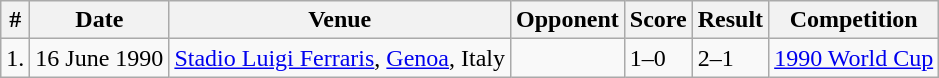<table class="wikitable">
<tr>
<th>#</th>
<th>Date</th>
<th>Venue</th>
<th>Opponent</th>
<th>Score</th>
<th>Result</th>
<th>Competition</th>
</tr>
<tr>
<td>1.</td>
<td>16 June 1990</td>
<td><a href='#'>Stadio Luigi Ferraris</a>, <a href='#'>Genoa</a>, Italy</td>
<td></td>
<td>1–0</td>
<td>2–1</td>
<td><a href='#'>1990 World Cup</a></td>
</tr>
</table>
